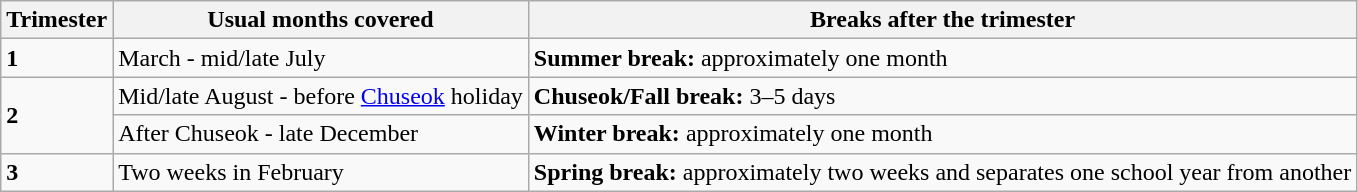<table class="wikitable">
<tr>
<th>Trimester</th>
<th>Usual months covered</th>
<th>Breaks after the trimester</th>
</tr>
<tr>
<td><strong>1</strong></td>
<td>March - mid/late July</td>
<td><strong>Summer break:</strong> approximately one month</td>
</tr>
<tr>
<td rowspan="2"><strong>2</strong></td>
<td>Mid/late August - before <a href='#'>Chuseok</a> holiday</td>
<td><strong>Chuseok/Fall break:</strong> 3–5 days</td>
</tr>
<tr>
<td>After Chuseok - late December</td>
<td><strong>Winter break:</strong> approximately one month</td>
</tr>
<tr>
<td><strong>3</strong></td>
<td>Two weeks in February</td>
<td><strong>Spring break:</strong> approximately two weeks and separates one school year from another</td>
</tr>
</table>
